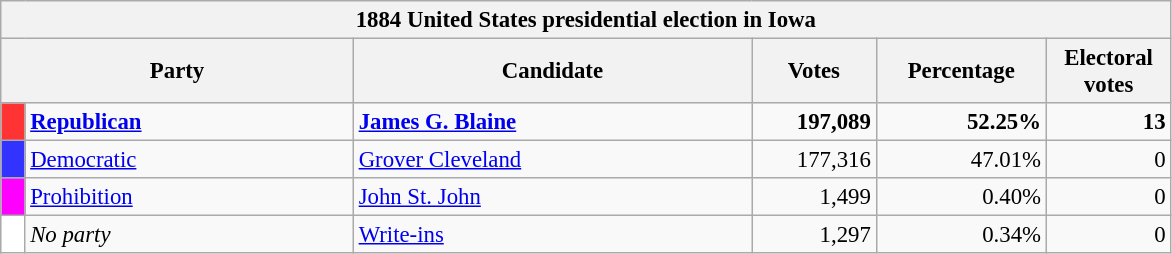<table class="wikitable" style="font-size: 95%;">
<tr>
<th colspan="6">1884 United States presidential election in Iowa</th>
</tr>
<tr>
<th colspan="2" style="width: 15em">Party</th>
<th style="width: 17em">Candidate</th>
<th style="width: 5em">Votes</th>
<th style="width: 7em">Percentage</th>
<th style="width: 5em">Electoral votes</th>
</tr>
<tr>
<th style="background-color:#FF3333; width: 3px"></th>
<td style="width: 130px"><strong><a href='#'>Republican</a></strong></td>
<td><strong><a href='#'>James G. Blaine</a></strong></td>
<td align="right"><strong>197,089</strong></td>
<td align="right"><strong>52.25%</strong></td>
<td align="right"><strong>13</strong></td>
</tr>
<tr>
<th style="background-color:#3333FF; width: 3px"></th>
<td style="width: 130px"><a href='#'>Democratic</a></td>
<td><a href='#'>Grover Cleveland</a></td>
<td align="right">177,316</td>
<td align="right">47.01%</td>
<td align="right">0</td>
</tr>
<tr !>
<td style="background-color:#FF00FF; width: 3px"></td>
<td style="width: 130px"><a href='#'>Prohibition</a></td>
<td><a href='#'>John St. John</a></td>
<td align="right">1,499</td>
<td align="right">0.40%</td>
<td align="right">0</td>
</tr>
<tr !>
<th style="background-color:#FFFFFF; width: 3px"></th>
<td style="width: 130px"><em>No party</em></td>
<td><a href='#'>Write-ins</a></td>
<td align="right">1,297</td>
<td align="right">0.34%</td>
<td align="right">0</td>
</tr>
</table>
